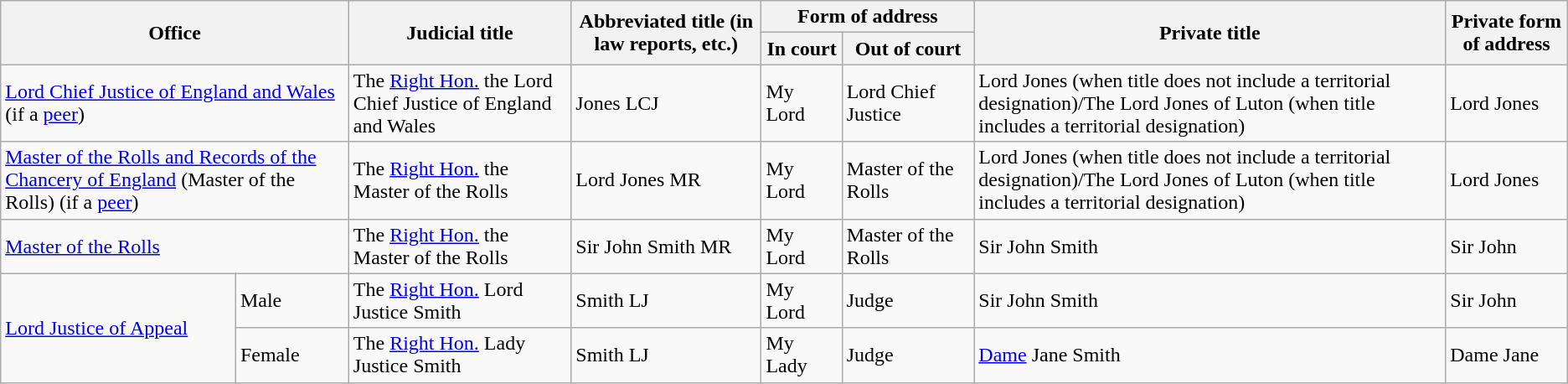<table class="wikitable">
<tr>
<th rowspan=2 colspan=2>Office</th>
<th rowspan=2>Judicial title</th>
<th rowspan=2>Abbreviated title (in law reports, etc.)</th>
<th colspan=2>Form of address</th>
<th rowspan=2>Private title</th>
<th rowspan=2>Private form of address</th>
</tr>
<tr>
<th nowrap>In court</th>
<th nowrap>Out of court</th>
</tr>
<tr>
<td colspan=2><a href='#'>Lord Chief Justice of England and Wales</a> (if a <a href='#'>peer</a>)</td>
<td>The <a href='#'>Right Hon.</a> the Lord Chief Justice of England and Wales</td>
<td>Jones LCJ</td>
<td>My Lord</td>
<td>Lord Chief Justice</td>
<td>Lord Jones (when title does not include a territorial designation)/The Lord Jones of Luton (when title includes a territorial designation)</td>
<td>Lord Jones</td>
</tr>
<tr>
<td colspan=2><a href='#'>Master of the Rolls and Records of the Chancery of England</a> (Master of the Rolls) (if a <a href='#'>peer</a>)</td>
<td>The <a href='#'>Right Hon.</a> the Master of the Rolls</td>
<td>Lord Jones MR</td>
<td>My Lord</td>
<td>Master of the Rolls</td>
<td>Lord Jones (when title does not include a territorial designation)/The Lord Jones of Luton (when title includes a territorial designation)</td>
<td>Lord Jones</td>
</tr>
<tr>
<td colspan=2><a href='#'>Master of the Rolls</a></td>
<td>The <a href='#'>Right Hon.</a> the Master of the Rolls</td>
<td>Sir John Smith MR</td>
<td>My Lord</td>
<td>Master of the Rolls</td>
<td>Sir John Smith</td>
<td>Sir John</td>
</tr>
<tr>
<td rowspan=2><a href='#'>Lord Justice of Appeal</a></td>
<td>Male</td>
<td>The <a href='#'>Right Hon.</a> Lord Justice Smith</td>
<td>Smith LJ</td>
<td>My Lord</td>
<td>Judge</td>
<td>Sir John Smith</td>
<td>Sir John</td>
</tr>
<tr>
<td>Female</td>
<td>The <a href='#'>Right Hon.</a> Lady Justice Smith</td>
<td>Smith LJ</td>
<td>My Lady</td>
<td>Judge</td>
<td><a href='#'>Dame</a> Jane Smith</td>
<td>Dame Jane</td>
</tr>
</table>
